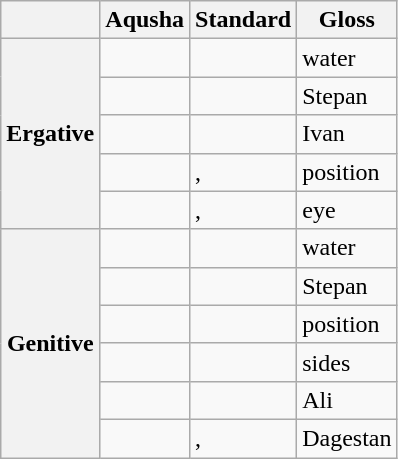<table class="wikitable">
<tr>
<th></th>
<th>Aqusha</th>
<th>Standard</th>
<th>Gloss</th>
</tr>
<tr>
<th rowspan="5">Ergative</th>
<td></td>
<td></td>
<td>water</td>
</tr>
<tr>
<td></td>
<td></td>
<td>Stepan</td>
</tr>
<tr>
<td></td>
<td></td>
<td>Ivan</td>
</tr>
<tr>
<td></td>
<td>, </td>
<td>position</td>
</tr>
<tr>
<td></td>
<td>, </td>
<td>eye</td>
</tr>
<tr>
<th rowspan="6">Genitive</th>
<td></td>
<td></td>
<td>water</td>
</tr>
<tr>
<td></td>
<td></td>
<td>Stepan</td>
</tr>
<tr>
<td></td>
<td></td>
<td>position</td>
</tr>
<tr>
<td></td>
<td></td>
<td>sides</td>
</tr>
<tr>
<td></td>
<td></td>
<td>Ali</td>
</tr>
<tr>
<td></td>
<td>, </td>
<td>Dagestan</td>
</tr>
</table>
